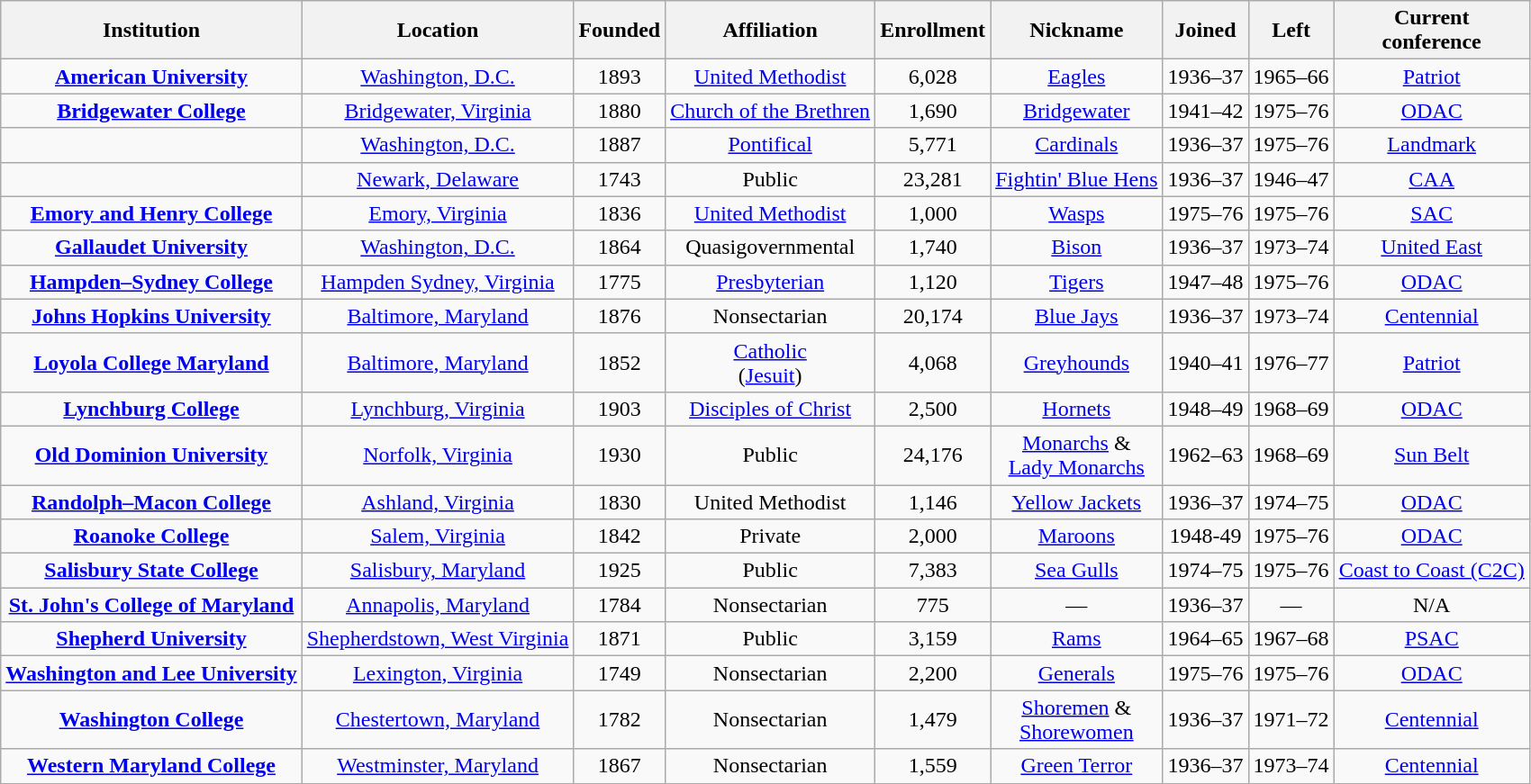<table class="wikitable sortable" style="text-align:center;">
<tr>
<th>Institution</th>
<th>Location</th>
<th>Founded</th>
<th>Affiliation</th>
<th>Enrollment</th>
<th>Nickname</th>
<th>Joined</th>
<th>Left</th>
<th>Current<br>conference</th>
</tr>
<tr>
<td><strong><a href='#'>American University</a></strong></td>
<td><a href='#'>Washington, D.C.</a></td>
<td>1893</td>
<td><a href='#'>United Methodist</a></td>
<td>6,028</td>
<td><a href='#'>Eagles</a></td>
<td>1936–37</td>
<td>1965–66</td>
<td><a href='#'>Patriot</a></td>
</tr>
<tr>
<td><strong><a href='#'>Bridgewater College</a></strong></td>
<td><a href='#'>Bridgewater, Virginia</a></td>
<td>1880</td>
<td><a href='#'>Church of the Brethren</a></td>
<td>1,690</td>
<td><a href='#'>Bridgewater</a></td>
<td>1941–42</td>
<td>1975–76</td>
<td><a href='#'>ODAC</a></td>
</tr>
<tr>
<td></td>
<td><a href='#'>Washington, D.C.</a></td>
<td>1887</td>
<td><a href='#'>Pontifical</a></td>
<td>5,771</td>
<td><a href='#'>Cardinals</a></td>
<td>1936–37</td>
<td>1975–76</td>
<td><a href='#'>Landmark</a></td>
</tr>
<tr>
<td></td>
<td><a href='#'>Newark, Delaware</a></td>
<td>1743</td>
<td>Public</td>
<td>23,281</td>
<td><a href='#'>Fightin' Blue Hens</a></td>
<td>1936–37</td>
<td>1946–47</td>
<td><a href='#'>CAA</a><br></td>
</tr>
<tr>
<td><strong><a href='#'>Emory and Henry College</a></strong></td>
<td><a href='#'>Emory, Virginia</a></td>
<td>1836</td>
<td><a href='#'>United Methodist</a></td>
<td>1,000</td>
<td><a href='#'>Wasps</a></td>
<td>1975–76</td>
<td>1975–76</td>
<td><a href='#'>SAC</a></td>
</tr>
<tr>
<td><strong><a href='#'>Gallaudet University</a></strong></td>
<td><a href='#'>Washington, D.C.</a></td>
<td>1864</td>
<td>Quasigovernmental</td>
<td>1,740</td>
<td><a href='#'>Bison</a></td>
<td>1936–37</td>
<td>1973–74</td>
<td><a href='#'>United East</a></td>
</tr>
<tr>
<td><strong><a href='#'>Hampden–Sydney College</a></strong></td>
<td><a href='#'>Hampden Sydney, Virginia</a></td>
<td>1775</td>
<td><a href='#'>Presbyterian</a></td>
<td>1,120</td>
<td><a href='#'>Tigers</a></td>
<td>1947–48</td>
<td>1975–76</td>
<td><a href='#'>ODAC</a></td>
</tr>
<tr>
<td><strong><a href='#'>Johns Hopkins University</a></strong></td>
<td><a href='#'>Baltimore, Maryland</a></td>
<td>1876</td>
<td>Nonsectarian</td>
<td>20,174</td>
<td><a href='#'>Blue Jays</a></td>
<td>1936–37</td>
<td>1973–74</td>
<td><a href='#'>Centennial</a></td>
</tr>
<tr>
<td><strong><a href='#'>Loyola College Maryland</a></strong></td>
<td><a href='#'>Baltimore, Maryland</a></td>
<td>1852</td>
<td><a href='#'>Catholic</a><br>(<a href='#'>Jesuit</a>)</td>
<td>4,068</td>
<td><a href='#'>Greyhounds</a></td>
<td>1940–41</td>
<td>1976–77</td>
<td><a href='#'>Patriot</a></td>
</tr>
<tr>
<td><strong><a href='#'>Lynchburg College</a></strong></td>
<td><a href='#'>Lynchburg, Virginia</a></td>
<td>1903</td>
<td><a href='#'>Disciples of Christ</a></td>
<td>2,500</td>
<td><a href='#'>Hornets</a></td>
<td>1948–49</td>
<td>1968–69</td>
<td><a href='#'>ODAC</a></td>
</tr>
<tr>
<td><strong><a href='#'>Old Dominion University</a></strong></td>
<td><a href='#'>Norfolk, Virginia</a></td>
<td>1930</td>
<td>Public</td>
<td>24,176</td>
<td><a href='#'>Monarchs</a> &<br><a href='#'>Lady Monarchs</a></td>
<td>1962–63</td>
<td>1968–69</td>
<td><a href='#'>Sun Belt</a></td>
</tr>
<tr>
<td><strong><a href='#'>Randolph–Macon College</a></strong></td>
<td><a href='#'>Ashland, Virginia</a></td>
<td>1830</td>
<td>United Methodist</td>
<td>1,146</td>
<td><a href='#'>Yellow Jackets</a></td>
<td>1936–37</td>
<td>1974–75</td>
<td><a href='#'>ODAC</a></td>
</tr>
<tr>
<td><strong><a href='#'>Roanoke College</a></strong></td>
<td><a href='#'>Salem, Virginia</a></td>
<td>1842</td>
<td>Private</td>
<td>2,000</td>
<td><a href='#'>Maroons</a></td>
<td>1948-49</td>
<td>1975–76</td>
<td><a href='#'>ODAC</a></td>
</tr>
<tr>
<td><strong><a href='#'>Salisbury State College</a></strong></td>
<td><a href='#'>Salisbury, Maryland</a></td>
<td>1925</td>
<td>Public</td>
<td>7,383</td>
<td><a href='#'>Sea Gulls</a></td>
<td>1974–75</td>
<td>1975–76</td>
<td><a href='#'>Coast to Coast (C2C)</a></td>
</tr>
<tr>
<td><strong><a href='#'>St. John's College of Maryland</a></strong></td>
<td><a href='#'>Annapolis, Maryland</a></td>
<td>1784</td>
<td>Nonsectarian</td>
<td>775</td>
<td>—</td>
<td>1936–37</td>
<td>—</td>
<td>N/A</td>
</tr>
<tr>
<td><strong><a href='#'>Shepherd University</a></strong></td>
<td><a href='#'>Shepherdstown, West Virginia</a></td>
<td>1871</td>
<td>Public</td>
<td>3,159</td>
<td><a href='#'>Rams</a></td>
<td>1964–65</td>
<td>1967–68</td>
<td><a href='#'>PSAC</a></td>
</tr>
<tr>
<td><strong><a href='#'>Washington and Lee University</a></strong></td>
<td><a href='#'>Lexington, Virginia</a></td>
<td>1749</td>
<td>Nonsectarian</td>
<td>2,200</td>
<td><a href='#'>Generals</a></td>
<td>1975–76</td>
<td>1975–76</td>
<td><a href='#'>ODAC</a></td>
</tr>
<tr>
<td><strong><a href='#'>Washington College</a></strong></td>
<td><a href='#'>Chestertown, Maryland</a></td>
<td>1782</td>
<td>Nonsectarian</td>
<td>1,479</td>
<td><a href='#'>Shoremen</a> &<br><a href='#'>Shorewomen</a></td>
<td>1936–37</td>
<td>1971–72</td>
<td><a href='#'>Centennial</a></td>
</tr>
<tr>
<td><strong><a href='#'>Western Maryland College</a></strong></td>
<td><a href='#'>Westminster, Maryland</a></td>
<td>1867</td>
<td>Nonsectarian</td>
<td>1,559</td>
<td><a href='#'>Green Terror</a></td>
<td>1936–37</td>
<td>1973–74</td>
<td><a href='#'>Centennial</a></td>
</tr>
</table>
